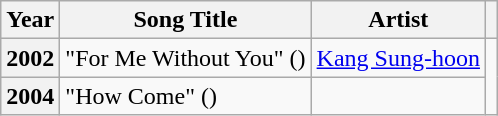<table class="wikitable sortable plainrowheaders">
<tr>
<th scope="col">Year</th>
<th scope="col">Song Title</th>
<th scope="col">Artist</th>
<th scope="col" class="unsortable"></th>
</tr>
<tr>
<th scope="row">2002</th>
<td>"For Me Without You" ()</td>
<td><a href='#'>Kang Sung-hoon</a></td>
<td rowspan="2"></td>
</tr>
<tr>
<th scope="row">2004</th>
<td>"How Come" ()</td>
<td></td>
</tr>
</table>
